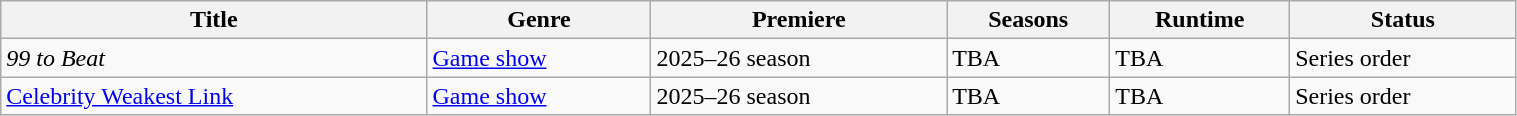<table class="wikitable sortable" style="width:80%;">
<tr>
<th>Title</th>
<th>Genre</th>
<th>Premiere</th>
<th>Seasons</th>
<th>Runtime</th>
<th>Status</th>
</tr>
<tr>
<td><em>99 to Beat</td>
<td><a href='#'>Game show</a></td>
<td>2025–26 season</td>
<td>TBA</td>
<td>TBA</td>
<td>Series order</td>
</tr>
<tr>
<td></em><a href='#'>Celebrity Weakest Link</a><em></td>
<td><a href='#'>Game show</a></td>
<td>2025–26 season</td>
<td>TBA</td>
<td>TBA</td>
<td>Series order</td>
</tr>
</table>
